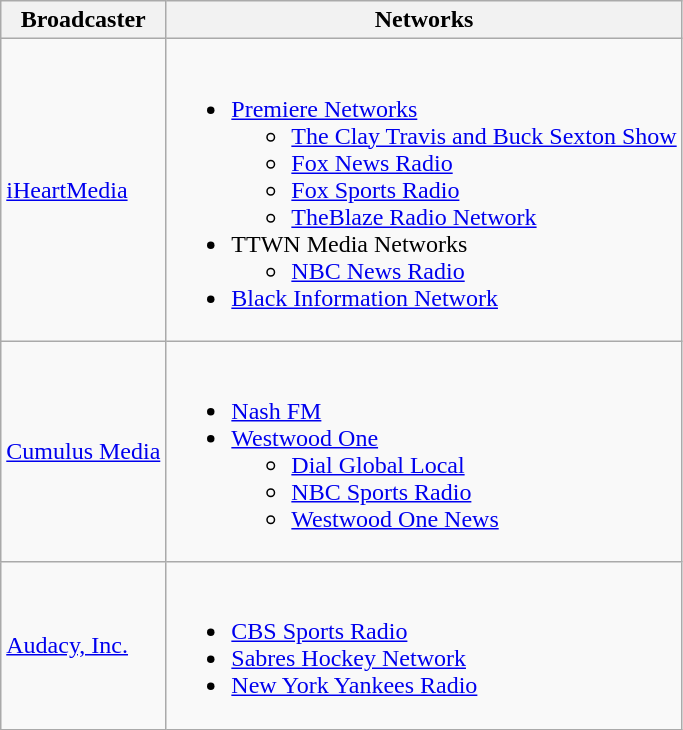<table class=wikitable>
<tr>
<th>Broadcaster</th>
<th>Networks</th>
</tr>
<tr>
<td><a href='#'>iHeartMedia</a></td>
<td><br><ul><li><a href='#'>Premiere Networks</a><ul><li><a href='#'>The Clay Travis and Buck Sexton Show</a></li><li><a href='#'>Fox News Radio</a></li><li><a href='#'>Fox Sports Radio</a></li><li><a href='#'>TheBlaze Radio Network</a></li></ul></li><li>TTWN Media Networks<ul><li><a href='#'>NBC News Radio</a></li></ul></li><li><a href='#'>Black Information Network</a></li></ul></td>
</tr>
<tr>
<td><a href='#'>Cumulus Media</a></td>
<td><br><ul><li><a href='#'>Nash FM</a></li><li><a href='#'>Westwood One</a><ul><li><a href='#'>Dial Global Local</a></li><li><a href='#'>NBC Sports Radio</a></li><li><a href='#'>Westwood One News</a></li></ul></li></ul></td>
</tr>
<tr>
<td><a href='#'>Audacy, Inc.</a></td>
<td><br><ul><li><a href='#'>CBS Sports Radio</a></li><li><a href='#'>Sabres Hockey Network</a></li><li><a href='#'>New York Yankees Radio</a></li></ul></td>
</tr>
</table>
